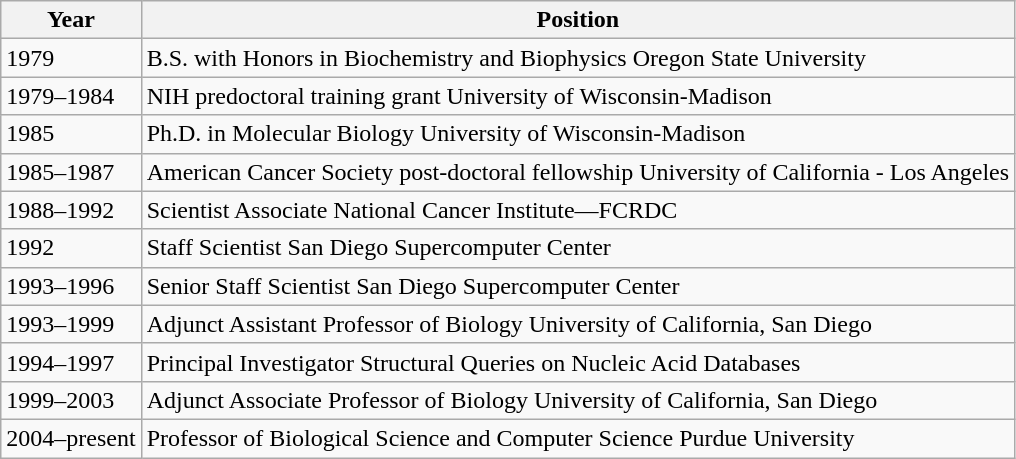<table class="wikitable">
<tr>
<th>Year</th>
<th>Position</th>
</tr>
<tr>
<td>1979</td>
<td>B.S. with Honors in Biochemistry and Biophysics Oregon State University</td>
</tr>
<tr>
<td>1979–1984</td>
<td>NIH predoctoral training grant University of Wisconsin-Madison</td>
</tr>
<tr>
<td>1985</td>
<td>Ph.D. in Molecular Biology University of Wisconsin-Madison</td>
</tr>
<tr>
<td>1985–1987</td>
<td>American Cancer Society post-doctoral fellowship University of California - Los Angeles</td>
</tr>
<tr>
<td>1988–1992</td>
<td>Scientist Associate National Cancer Institute—FCRDC</td>
</tr>
<tr>
<td>1992</td>
<td>Staff Scientist San Diego Supercomputer Center</td>
</tr>
<tr>
<td>1993–1996</td>
<td>Senior Staff Scientist San Diego Supercomputer Center</td>
</tr>
<tr>
<td>1993–1999</td>
<td>Adjunct Assistant Professor of Biology University of California, San Diego</td>
</tr>
<tr>
<td>1994–1997</td>
<td>Principal Investigator Structural Queries on Nucleic Acid Databases</td>
</tr>
<tr>
<td>1999–2003</td>
<td>Adjunct Associate Professor of Biology University of California, San Diego</td>
</tr>
<tr>
<td>2004–present</td>
<td>Professor of Biological Science and Computer Science Purdue University</td>
</tr>
</table>
